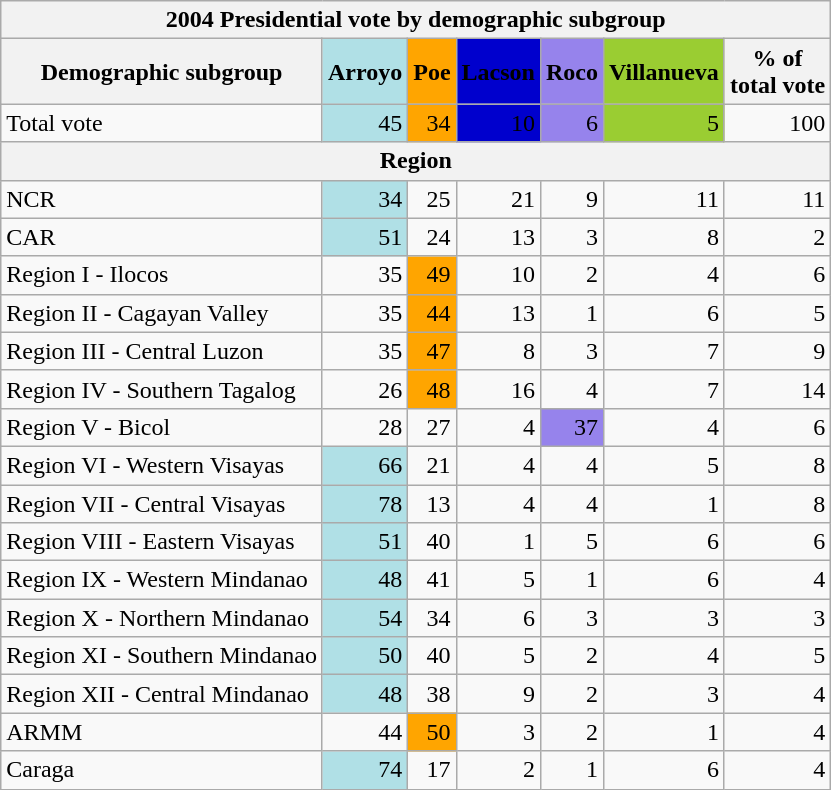<table class=wikitable>
<tr>
<th colspan="10">2004 Presidential vote by demographic subgroup</th>
</tr>
<tr>
<th>Demographic subgroup</th>
<th style="width: 10px; background: #B0E0E6">Arroyo</th>
<th style="width: 10px; background: #ffa500;">Poe</th>
<th style="width: 10px; background: #0000CD;"><span>Lacson</span></th>
<th style="width: 10px; background: #9683ec;">Roco</th>
<th style="width: 10px; background: #9ACD32;">Villanueva</th>
<th>% of<br>total vote</th>
</tr>
<tr>
<td>Total vote</td>
<td style="text-align:right; background: #B0E0E6;">45</td>
<td style="text-align:right; background: #ffa500;">34</td>
<td style="text-align:right; background: #0000CD;"><span>10</span></td>
<td style="text-align:right; background: #9683ec;">6</td>
<td style="text-align:right; background: #9ACD32;">5</td>
<td style="text-align:right;">100</td>
</tr>
<tr>
<th colspan=8>Region</th>
</tr>
<tr>
<td>NCR</td>
<td style="text-align:right; background: #B0E0E6;">34</td>
<td style="text-align:right; background: #white;">25</td>
<td style="text-align:right; background: #white;">21</td>
<td style="text-align:right; background: #white;">9</td>
<td style="text-align:right; background: #white;">11</td>
<td style="text-align:right;">11</td>
</tr>
<tr>
<td>CAR</td>
<td style="text-align:right; background: #B0E0E6;">51</td>
<td style="text-align:right; background: #white;">24</td>
<td style="text-align:right; background: #white;">13</td>
<td style="text-align:right; background: #white;">3</td>
<td style="text-align:right; background: #white;">8</td>
<td style="text-align:right;">2</td>
</tr>
<tr>
<td>Region I - Ilocos</td>
<td style="text-align:right; background: #white;">35</td>
<td style="text-align:right; background:#ffa500;">49</td>
<td style="text-align:right; background: #white;">10</td>
<td style="text-align:right; background: #white;">2</td>
<td style="text-align:right; background: #white;">4</td>
<td style="text-align:right;">6</td>
</tr>
<tr>
<td>Region II - Cagayan Valley</td>
<td style="text-align:right; background: #white;">35</td>
<td style="text-align:right; background:#ffa500;">44</td>
<td style="text-align:right; background: #white;">13</td>
<td style="text-align:right; background: #white;">1</td>
<td style="text-align:right; background: #white;">6</td>
<td style="text-align:right;">5</td>
</tr>
<tr>
<td>Region III - Central Luzon</td>
<td style="text-align:right; background: #white;">35</td>
<td style="text-align:right; background:#ffa500;">47</td>
<td style="text-align:right; background: #white;">8</td>
<td style="text-align:right; background: #white;">3</td>
<td style="text-align:right; background: #white;">7</td>
<td style="text-align:right;">9</td>
</tr>
<tr>
<td>Region IV - Southern Tagalog</td>
<td style="text-align:right; background: #white;">26</td>
<td style="text-align:right; background: #ffa500;">48</td>
<td style="text-align:right; background: #white;">16</td>
<td style="text-align:right; background: #white;">4</td>
<td style="text-align:right; background: #white;">7</td>
<td style="text-align:right;">14</td>
</tr>
<tr>
<td>Region V - Bicol</td>
<td style="text-align:right; background: #white;">28</td>
<td style="text-align:right; background: #white;">27</td>
<td style="text-align:right; background: #white;">4</td>
<td style="text-align:right; background: #9683ec;">37</td>
<td style="text-align:right; background: #white;">4</td>
<td style="text-align:right;">6</td>
</tr>
<tr>
<td>Region VI - Western Visayas</td>
<td style="text-align:right; background: #B0E0E6;">66</td>
<td style="text-align:right; background: #white;">21</td>
<td style="text-align:right; background: #white;">4</td>
<td style="text-align:right; background: #white;">4</td>
<td style="text-align:right; background: #white;">5</td>
<td style="text-align:right;">8</td>
</tr>
<tr>
<td>Region VII - Central Visayas</td>
<td style="text-align:right; background: #B0E0E6;">78</td>
<td style="text-align:right; background: #white;">13</td>
<td style="text-align:right; background: #white;">4</td>
<td style="text-align:right; background: #white;">4</td>
<td style="text-align:right; background: #white;">1</td>
<td style="text-align:right;">8</td>
</tr>
<tr>
<td>Region VIII - Eastern Visayas</td>
<td style="text-align:right; background: #B0E0E6;">51</td>
<td style="text-align:right; background: #white;">40</td>
<td style="text-align:right; background: #white;">1</td>
<td style="text-align:right; background: #white;">5</td>
<td style="text-align:right; background: #white;">6</td>
<td style="text-align:right;">6</td>
</tr>
<tr>
<td>Region IX - Western Mindanao</td>
<td style="text-align:right; background: #B0E0E6;">48</td>
<td style="text-align:right; background: #white;">41</td>
<td style="text-align:right; background: #white;">5</td>
<td style="text-align:right; background: #white;">1</td>
<td style="text-align:right; background: #white;">6</td>
<td style="text-align:right;">4</td>
</tr>
<tr>
<td>Region X - Northern Mindanao</td>
<td style="text-align:right; background: #B0E0E6;">54</td>
<td style="text-align:right; background: #white;">34</td>
<td style="text-align:right; background: #white;">6</td>
<td style="text-align:right; background: #white;">3</td>
<td style="text-align:right; background: #white;">3</td>
<td style="text-align:right;">3</td>
</tr>
<tr>
<td>Region XI - Southern Mindanao</td>
<td style="text-align:right; background: #B0E0E6;">50</td>
<td style="text-align:right; background: #white;">40</td>
<td style="text-align:right; background: #white;">5</td>
<td style="text-align:right; background: #white;">2</td>
<td style="text-align:right; background: #white;">4</td>
<td style="text-align:right;">5</td>
</tr>
<tr>
<td>Region XII - Central Mindanao</td>
<td style="text-align:right; background: #B0E0E6;">48</td>
<td style="text-align:right; background: #white;">38</td>
<td style="text-align:right; background: #white;">9</td>
<td style="text-align:right; background: #white;">2</td>
<td style="text-align:right; background: #white;">3</td>
<td style="text-align:right;">4</td>
</tr>
<tr>
<td>ARMM</td>
<td style="text-align:right; background: #white;">44</td>
<td style="text-align:right; background: #ffa500;">50</td>
<td style="text-align:right; background: #white;">3</td>
<td style="text-align:right; background: #white;">2</td>
<td style="text-align:right; background: #white;">1</td>
<td style="text-align:right;">4</td>
</tr>
<tr>
<td>Caraga</td>
<td style="text-align:right; background: #B0E0E6;">74</td>
<td style="text-align:right; background: #white;">17</td>
<td style="text-align:right; background: #white;">2</td>
<td style="text-align:right; background: #white;">1</td>
<td style="text-align:right; background: #white;">6</td>
<td style="text-align:right;">4</td>
</tr>
</table>
